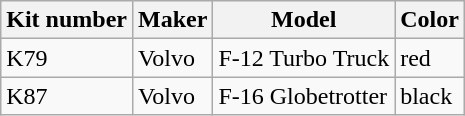<table class="wikitable">
<tr>
<th>Kit number</th>
<th>Maker</th>
<th>Model</th>
<th>Color</th>
</tr>
<tr>
<td>K79</td>
<td>Volvo</td>
<td>F-12 Turbo Truck</td>
<td>red</td>
</tr>
<tr>
<td>K87</td>
<td>Volvo</td>
<td>F-16 Globetrotter</td>
<td>black</td>
</tr>
</table>
